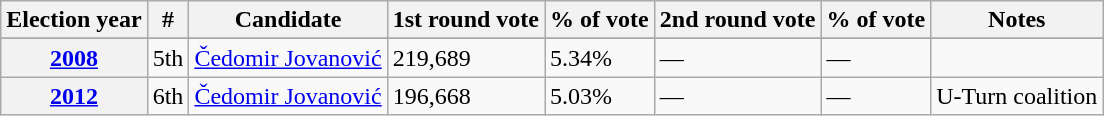<table class="wikitable">
<tr>
<th>Election year</th>
<th>#</th>
<th>Candidate</th>
<th>1st round vote</th>
<th>% of vote</th>
<th>2nd round vote</th>
<th>% of vote</th>
<th>Notes</th>
</tr>
<tr style="background:#bebebe;">
</tr>
<tr>
<th><a href='#'>2008</a></th>
<td> 5th</td>
<td><a href='#'>Čedomir Jovanović</a></td>
<td>219,689</td>
<td>5.34%</td>
<td>—</td>
<td>—</td>
<td></td>
</tr>
<tr>
<th><a href='#'>2012</a></th>
<td> 6th</td>
<td><a href='#'>Čedomir Jovanović</a></td>
<td>196,668</td>
<td>5.03%</td>
<td>—</td>
<td>—</td>
<td>U-Turn coalition</td>
</tr>
</table>
